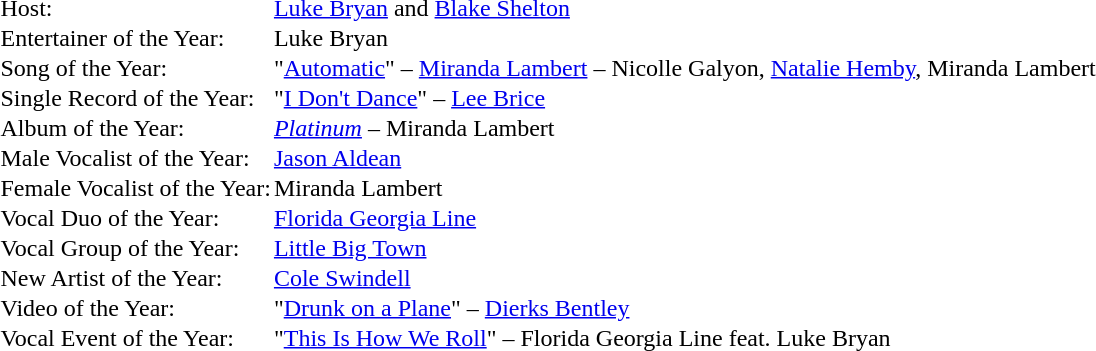<table cellspacing="0" border="0" cellpadding="1">
<tr>
<td>Host:</td>
<td><a href='#'>Luke Bryan</a> and <a href='#'>Blake Shelton</a></td>
</tr>
<tr>
<td>Entertainer of the Year:</td>
<td>Luke Bryan</td>
</tr>
<tr>
<td>Song of the Year:</td>
<td>"<a href='#'>Automatic</a>" – <a href='#'>Miranda Lambert</a> – Nicolle Galyon, <a href='#'>Natalie Hemby</a>, Miranda Lambert</td>
</tr>
<tr>
<td>Single Record of the Year:</td>
<td>"<a href='#'>I Don't Dance</a>" – <a href='#'>Lee Brice</a></td>
</tr>
<tr>
<td>Album of the Year:</td>
<td><em><a href='#'>Platinum</a></em> – Miranda Lambert</td>
</tr>
<tr>
<td>Male Vocalist of the Year:</td>
<td><a href='#'>Jason Aldean</a></td>
</tr>
<tr>
<td>Female Vocalist of the Year:</td>
<td>Miranda Lambert</td>
</tr>
<tr>
<td>Vocal Duo of the Year:</td>
<td><a href='#'>Florida Georgia Line</a></td>
</tr>
<tr>
<td>Vocal Group of the Year:</td>
<td><a href='#'>Little Big Town</a></td>
</tr>
<tr>
<td>New Artist of the Year:</td>
<td><a href='#'>Cole Swindell</a></td>
</tr>
<tr>
<td>Video of the Year:</td>
<td>"<a href='#'>Drunk on a Plane</a>" – <a href='#'>Dierks Bentley</a></td>
</tr>
<tr>
<td>Vocal Event of the Year:</td>
<td>"<a href='#'>This Is How We Roll</a>" – Florida Georgia Line feat. Luke Bryan</td>
</tr>
</table>
